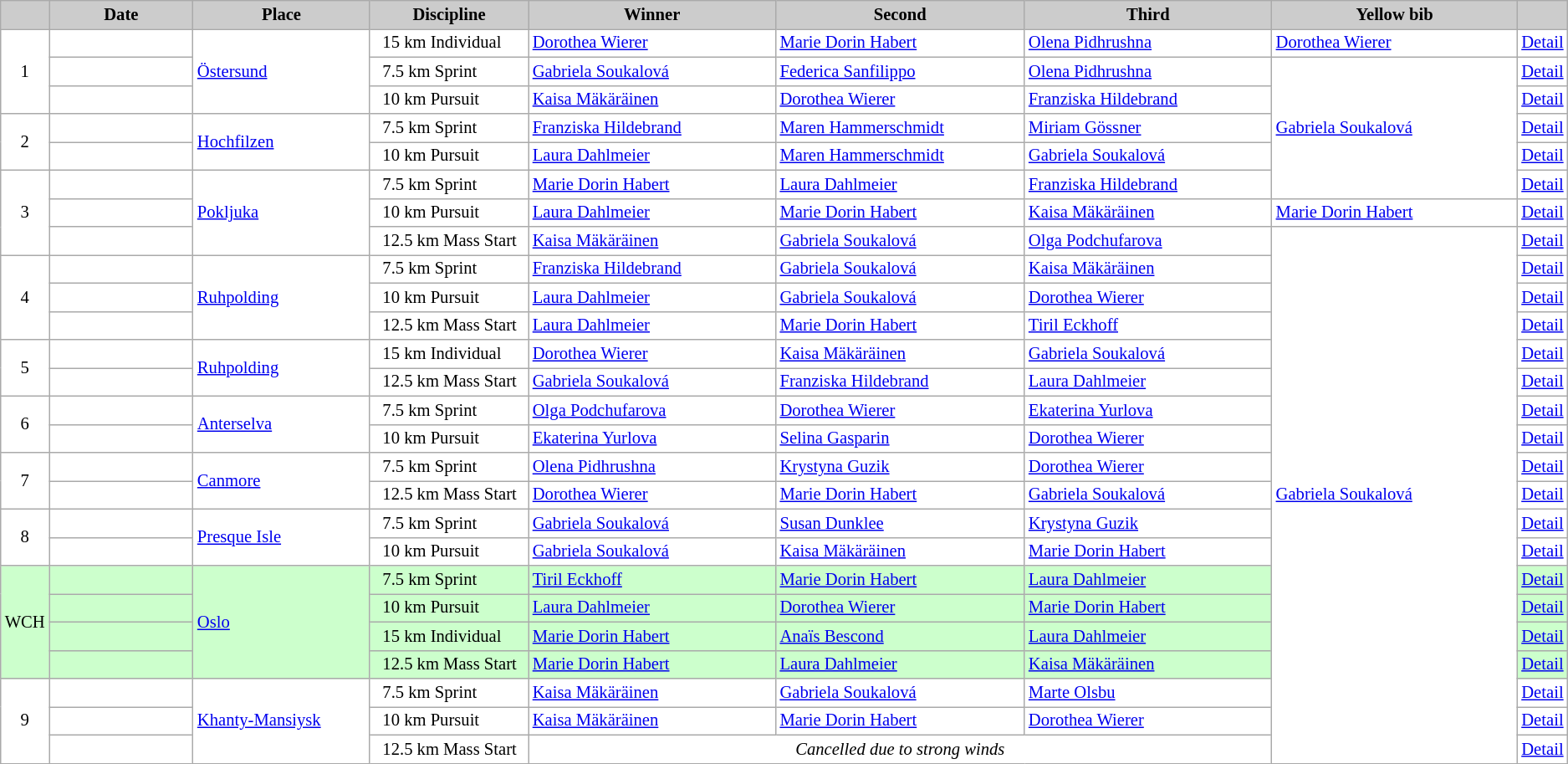<table class="wikitable plainrowheaders" style="background:#fff; font-size:86%; line-height:16px; border:grey solid 1px; border-collapse:collapse;">
<tr style="background:#ccc; text-align:center;">
<th scope="col" style="background:#ccc; width=30 px;"></th>
<th scope="col" style="background:#ccc; width:115px;">Date</th>
<th scope="col" style="background:#ccc; width:140px;">Place</th>
<th scope="col" style="background:#ccc; width:125px;">Discipline</th>
<th scope="col" style="background:#ccc; width:200px;">Winner</th>
<th scope="col" style="background:#ccc; width:200px;">Second</th>
<th scope="col" style="background:#ccc; width:200px;">Third</th>
<th scope="col" style="background:#ccc; width:200px;">Yellow bib </th>
<th scope="col" style="background:#ccc; width:10px;"></th>
</tr>
<tr>
<td rowspan=3 align=center>1</td>
<td align=right>  </td>
<td rowspan=3> <a href='#'>Östersund</a></td>
<td>  15 km Individual</td>
<td> <a href='#'>Dorothea Wierer</a></td>
<td> <a href='#'>Marie Dorin Habert</a></td>
<td> <a href='#'>Olena Pidhrushna</a></td>
<td> <a href='#'>Dorothea Wierer</a></td>
<td><a href='#'>Detail</a></td>
</tr>
<tr>
<td align=right>  </td>
<td>  7.5 km Sprint</td>
<td> <a href='#'>Gabriela Soukalová</a></td>
<td> <a href='#'>Federica Sanfilippo</a></td>
<td> <a href='#'>Olena Pidhrushna</a></td>
<td rowspan=5> <a href='#'>Gabriela Soukalová</a></td>
<td><a href='#'>Detail</a></td>
</tr>
<tr>
<td align=right>  </td>
<td>  10 km Pursuit</td>
<td> <a href='#'>Kaisa Mäkäräinen</a></td>
<td> <a href='#'>Dorothea Wierer</a></td>
<td> <a href='#'>Franziska Hildebrand</a></td>
<td><a href='#'>Detail</a></td>
</tr>
<tr>
<td rowspan=2 align=center>2</td>
<td align=right>  </td>
<td rowspan=2> <a href='#'>Hochfilzen</a></td>
<td>  7.5 km Sprint</td>
<td> <a href='#'>Franziska Hildebrand</a></td>
<td> <a href='#'>Maren Hammerschmidt</a></td>
<td> <a href='#'>Miriam Gössner</a></td>
<td><a href='#'>Detail</a></td>
</tr>
<tr>
<td align=right>  </td>
<td>  10 km Pursuit</td>
<td> <a href='#'>Laura Dahlmeier</a></td>
<td> <a href='#'>Maren Hammerschmidt</a></td>
<td> <a href='#'>Gabriela Soukalová</a></td>
<td><a href='#'>Detail</a></td>
</tr>
<tr>
<td rowspan=3 align=center>3</td>
<td align=right>  </td>
<td rowspan=3> <a href='#'>Pokljuka</a></td>
<td>  7.5 km Sprint</td>
<td> <a href='#'>Marie Dorin Habert</a></td>
<td> <a href='#'>Laura Dahlmeier</a></td>
<td> <a href='#'>Franziska Hildebrand</a></td>
<td><a href='#'>Detail</a></td>
</tr>
<tr>
<td align=right>  </td>
<td>  10 km Pursuit</td>
<td> <a href='#'>Laura Dahlmeier</a></td>
<td> <a href='#'>Marie Dorin Habert</a></td>
<td> <a href='#'>Kaisa Mäkäräinen</a></td>
<td> <a href='#'>Marie Dorin Habert</a></td>
<td><a href='#'>Detail</a></td>
</tr>
<tr>
<td align=right>  </td>
<td>  12.5 km Mass Start</td>
<td> <a href='#'>Kaisa Mäkäräinen</a></td>
<td> <a href='#'>Gabriela Soukalová</a></td>
<td> <a href='#'>Olga Podchufarova</a></td>
<td rowspan=19> <a href='#'>Gabriela Soukalová</a></td>
<td><a href='#'>Detail</a></td>
</tr>
<tr>
<td rowspan=3 align=center>4</td>
<td align=right>  </td>
<td rowspan=3> <a href='#'>Ruhpolding</a></td>
<td>  7.5 km Sprint</td>
<td> <a href='#'>Franziska Hildebrand</a></td>
<td> <a href='#'>Gabriela Soukalová</a></td>
<td> <a href='#'>Kaisa Mäkäräinen</a></td>
<td><a href='#'>Detail</a></td>
</tr>
<tr>
<td align=right>  </td>
<td>  10 km Pursuit</td>
<td> <a href='#'>Laura Dahlmeier</a></td>
<td> <a href='#'>Gabriela Soukalová</a></td>
<td> <a href='#'>Dorothea Wierer</a></td>
<td><a href='#'>Detail</a></td>
</tr>
<tr>
<td align=right>  </td>
<td>  12.5 km Mass Start</td>
<td> <a href='#'>Laura Dahlmeier</a></td>
<td> <a href='#'>Marie Dorin Habert</a></td>
<td> <a href='#'>Tiril Eckhoff</a></td>
<td><a href='#'>Detail</a></td>
</tr>
<tr>
<td rowspan=2 align=center>5</td>
<td align=right>  </td>
<td rowspan=2> <a href='#'>Ruhpolding</a></td>
<td>  15 km Individual</td>
<td> <a href='#'>Dorothea Wierer</a></td>
<td> <a href='#'>Kaisa Mäkäräinen</a></td>
<td> <a href='#'>Gabriela Soukalová</a></td>
<td><a href='#'>Detail</a></td>
</tr>
<tr>
<td align=right>  </td>
<td>  12.5 km Mass Start</td>
<td> <a href='#'>Gabriela Soukalová</a></td>
<td> <a href='#'>Franziska Hildebrand</a></td>
<td> <a href='#'>Laura Dahlmeier</a></td>
<td><a href='#'>Detail</a></td>
</tr>
<tr>
<td rowspan=2 align=center>6</td>
<td align=right>  </td>
<td rowspan=2> <a href='#'>Anterselva</a></td>
<td>  7.5 km Sprint</td>
<td> <a href='#'>Olga Podchufarova</a></td>
<td> <a href='#'>Dorothea Wierer</a></td>
<td> <a href='#'>Ekaterina Yurlova</a></td>
<td><a href='#'>Detail</a></td>
</tr>
<tr>
<td align=right>  </td>
<td>  10 km Pursuit</td>
<td> <a href='#'>Ekaterina Yurlova</a></td>
<td> <a href='#'>Selina Gasparin</a></td>
<td> <a href='#'>Dorothea Wierer</a></td>
<td><a href='#'>Detail</a></td>
</tr>
<tr>
<td rowspan=2 align=center>7</td>
<td align=right>  </td>
<td rowspan=2> <a href='#'>Canmore</a></td>
<td>  7.5 km Sprint</td>
<td> <a href='#'>Olena Pidhrushna</a></td>
<td> <a href='#'>Krystyna Guzik</a></td>
<td> <a href='#'>Dorothea Wierer</a></td>
<td><a href='#'>Detail</a></td>
</tr>
<tr>
<td align=right>  </td>
<td>  12.5 km Mass Start</td>
<td> <a href='#'>Dorothea Wierer</a></td>
<td> <a href='#'>Marie Dorin Habert</a></td>
<td> <a href='#'>Gabriela Soukalová</a></td>
<td><a href='#'>Detail</a></td>
</tr>
<tr>
<td rowspan=2 align=center>8</td>
<td align=right>  </td>
<td rowspan=2> <a href='#'>Presque Isle</a></td>
<td>  7.5 km Sprint</td>
<td> <a href='#'>Gabriela Soukalová</a></td>
<td> <a href='#'>Susan Dunklee</a></td>
<td> <a href='#'>Krystyna Guzik</a></td>
<td><a href='#'>Detail</a></td>
</tr>
<tr>
<td align=right>  </td>
<td>  10 km Pursuit</td>
<td> <a href='#'>Gabriela Soukalová</a></td>
<td> <a href='#'>Kaisa Mäkäräinen</a></td>
<td> <a href='#'>Marie Dorin Habert</a></td>
<td><a href='#'>Detail</a></td>
</tr>
<tr style="background:#ccffcc">
<td rowspan=4 align=center>WCH</td>
<td align=right>  </td>
<td rowspan=4> <a href='#'>Oslo</a></td>
<td>  7.5 km Sprint</td>
<td> <a href='#'>Tiril Eckhoff</a></td>
<td> <a href='#'>Marie Dorin Habert</a></td>
<td> <a href='#'>Laura Dahlmeier</a></td>
<td><a href='#'>Detail</a></td>
</tr>
<tr style="background:#ccffcc">
<td align=right>  </td>
<td>  10 km Pursuit</td>
<td> <a href='#'>Laura Dahlmeier</a></td>
<td> <a href='#'>Dorothea Wierer</a></td>
<td> <a href='#'>Marie Dorin Habert</a></td>
<td><a href='#'>Detail</a></td>
</tr>
<tr style="background:#ccffcc">
<td align=right>  </td>
<td>  15 km Individual</td>
<td> <a href='#'>Marie Dorin Habert</a></td>
<td> <a href='#'>Anaïs Bescond</a></td>
<td> <a href='#'>Laura Dahlmeier</a></td>
<td><a href='#'>Detail</a></td>
</tr>
<tr style="background:#ccffcc">
<td align=right>  </td>
<td>  12.5 km Mass Start</td>
<td> <a href='#'>Marie Dorin Habert</a></td>
<td> <a href='#'>Laura Dahlmeier</a></td>
<td> <a href='#'>Kaisa Mäkäräinen</a></td>
<td><a href='#'>Detail</a></td>
</tr>
<tr>
<td rowspan=3 align=center>9</td>
<td align=right>  </td>
<td rowspan=3> <a href='#'>Khanty-Mansiysk</a></td>
<td>  7.5 km Sprint</td>
<td> <a href='#'>Kaisa Mäkäräinen</a></td>
<td> <a href='#'>Gabriela Soukalová</a></td>
<td> <a href='#'>Marte Olsbu</a></td>
<td><a href='#'>Detail</a></td>
</tr>
<tr>
<td align=right>  </td>
<td>  10 km Pursuit</td>
<td> <a href='#'>Kaisa Mäkäräinen</a></td>
<td> <a href='#'>Marie Dorin Habert</a></td>
<td> <a href='#'>Dorothea Wierer</a></td>
<td><a href='#'>Detail</a></td>
</tr>
<tr>
<td align=right>  </td>
<td>  12.5 km Mass Start</td>
<td colspan=3 align=center><em>Cancelled due to strong winds</em></td>
<td><a href='#'>Detail</a></td>
</tr>
</table>
